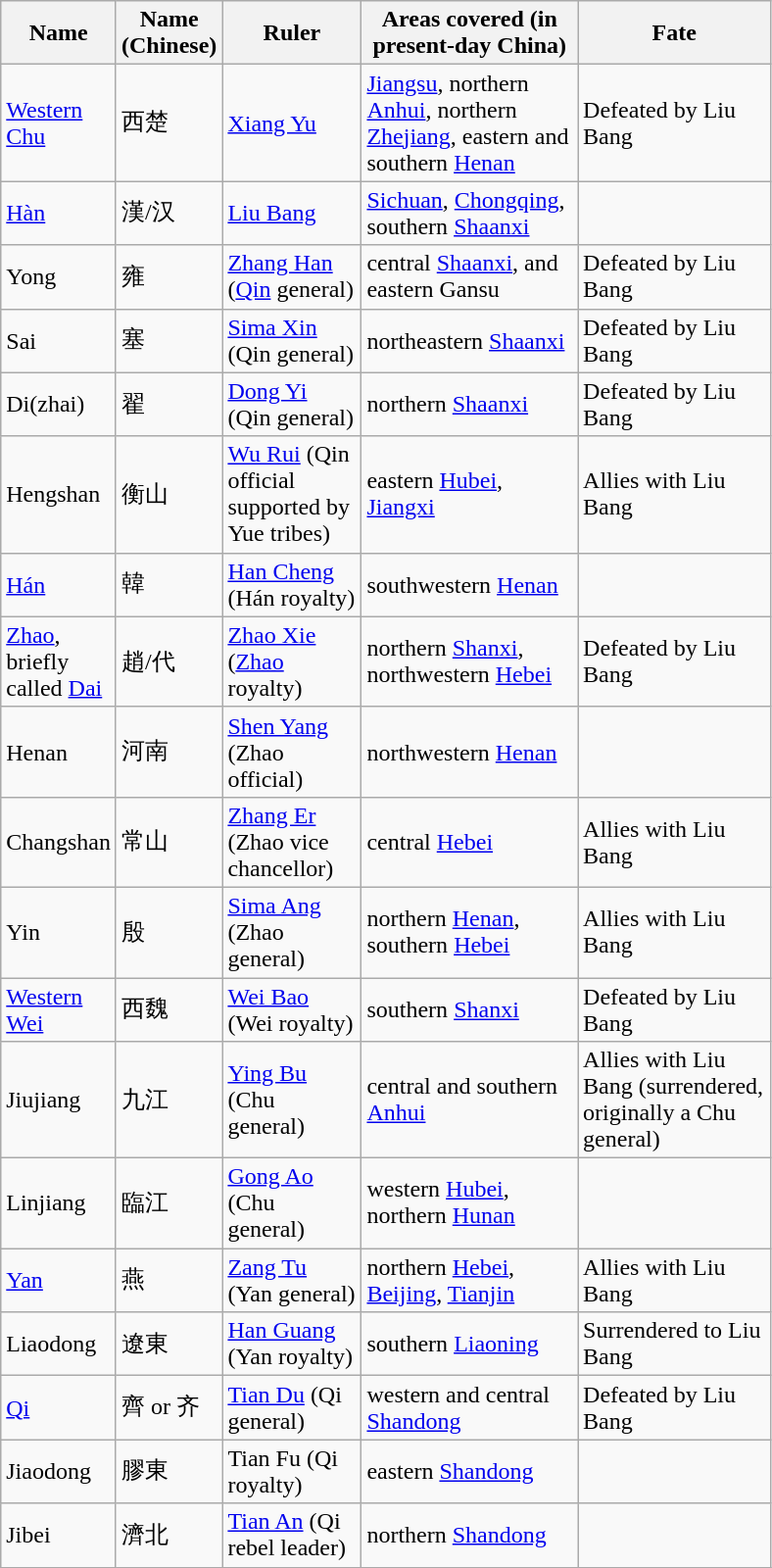<table width="525" class="wikitable">
<tr>
<th width=10%>Name</th>
<th width=5%>Name (Chinese)</th>
<th width=20%>Ruler</th>
<th width=35%>Areas covered (in present-day China)</th>
<th width=35%>Fate</th>
</tr>
<tr>
<td><a href='#'>Western Chu</a></td>
<td>西楚</td>
<td><a href='#'>Xiang Yu</a></td>
<td><a href='#'>Jiangsu</a>, northern <a href='#'>Anhui</a>, northern <a href='#'>Zhejiang</a>, eastern and southern <a href='#'>Henan</a></td>
<td>Defeated by Liu Bang</td>
</tr>
<tr>
<td><a href='#'>Hàn</a></td>
<td>漢/汉</td>
<td><a href='#'>Liu Bang</a></td>
<td><a href='#'>Sichuan</a>, <a href='#'>Chongqing</a>, southern <a href='#'>Shaanxi</a></td>
<td></td>
</tr>
<tr>
<td>Yong</td>
<td>雍</td>
<td><a href='#'>Zhang Han</a> (<a href='#'>Qin</a> general)</td>
<td>central <a href='#'>Shaanxi</a>, and eastern Gansu</td>
<td>Defeated by Liu Bang</td>
</tr>
<tr>
<td>Sai</td>
<td>塞</td>
<td><a href='#'>Sima Xin</a> (Qin general)</td>
<td>northeastern <a href='#'>Shaanxi</a></td>
<td>Defeated by Liu Bang</td>
</tr>
<tr>
<td>Di(zhai)</td>
<td>翟</td>
<td><a href='#'>Dong Yi</a> (Qin general)</td>
<td>northern <a href='#'>Shaanxi</a></td>
<td>Defeated by Liu Bang</td>
</tr>
<tr>
<td>Hengshan</td>
<td>衡山</td>
<td><a href='#'>Wu Rui</a> (Qin official supported by Yue tribes)</td>
<td>eastern <a href='#'>Hubei</a>, <a href='#'>Jiangxi</a></td>
<td>Allies with Liu Bang</td>
</tr>
<tr>
<td><a href='#'>Hán</a></td>
<td>韓</td>
<td><a href='#'>Han Cheng</a> (Hán royalty)</td>
<td>southwestern <a href='#'>Henan</a></td>
<td></td>
</tr>
<tr>
<td><a href='#'>Zhao</a>, briefly called <a href='#'>Dai</a></td>
<td>趙/代</td>
<td><a href='#'>Zhao Xie</a> (<a href='#'>Zhao</a> royalty)</td>
<td>northern <a href='#'>Shanxi</a>, northwestern <a href='#'>Hebei</a></td>
<td>Defeated by Liu Bang</td>
</tr>
<tr>
<td>Henan</td>
<td>河南</td>
<td><a href='#'>Shen Yang</a> (Zhao official)</td>
<td>northwestern <a href='#'>Henan</a></td>
<td></td>
</tr>
<tr>
<td>Changshan</td>
<td>常山</td>
<td><a href='#'>Zhang Er</a> (Zhao vice chancellor)</td>
<td>central <a href='#'>Hebei</a></td>
<td>Allies with Liu Bang</td>
</tr>
<tr>
<td>Yin</td>
<td>殷</td>
<td><a href='#'>Sima Ang</a> (Zhao general)</td>
<td>northern <a href='#'>Henan</a>, southern <a href='#'>Hebei</a></td>
<td>Allies with Liu Bang</td>
</tr>
<tr>
<td><a href='#'>Western Wei</a></td>
<td>西魏</td>
<td><a href='#'>Wei Bao</a> (Wei royalty)</td>
<td>southern <a href='#'>Shanxi</a></td>
<td>Defeated by Liu Bang</td>
</tr>
<tr>
<td>Jiujiang</td>
<td>九江</td>
<td><a href='#'>Ying Bu</a> (Chu general)</td>
<td>central and southern <a href='#'>Anhui</a></td>
<td>Allies with Liu Bang (surrendered, originally a Chu general)</td>
</tr>
<tr>
<td>Linjiang</td>
<td>臨江</td>
<td><a href='#'>Gong Ao</a> (Chu general)</td>
<td>western <a href='#'>Hubei</a>, northern <a href='#'>Hunan</a></td>
<td></td>
</tr>
<tr>
<td><a href='#'>Yan</a></td>
<td>燕</td>
<td><a href='#'>Zang Tu</a> (Yan general)</td>
<td>northern <a href='#'>Hebei</a>, <a href='#'>Beijing</a>, <a href='#'>Tianjin</a></td>
<td>Allies with Liu Bang</td>
</tr>
<tr>
<td>Liaodong</td>
<td>遼東</td>
<td><a href='#'>Han Guang</a> (Yan royalty)</td>
<td>southern <a href='#'>Liaoning</a></td>
<td>Surrendered to Liu Bang</td>
</tr>
<tr>
<td><a href='#'>Qi</a></td>
<td>齊 or 齐</td>
<td><a href='#'>Tian Du</a> (Qi general)</td>
<td>western and central <a href='#'>Shandong</a></td>
<td>Defeated by Liu Bang</td>
</tr>
<tr>
<td>Jiaodong</td>
<td>膠東</td>
<td>Tian Fu (Qi royalty)</td>
<td>eastern <a href='#'>Shandong</a></td>
<td></td>
</tr>
<tr>
<td>Jibei</td>
<td>濟北</td>
<td><a href='#'>Tian An</a> (Qi rebel leader)</td>
<td>northern <a href='#'>Shandong</a></td>
<td></td>
</tr>
<tr>
</tr>
</table>
